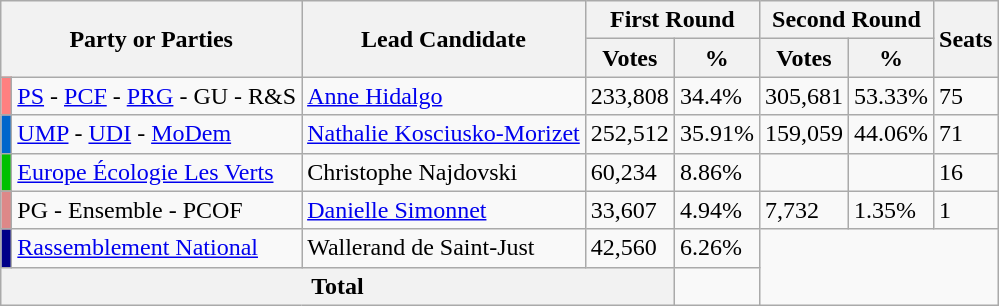<table class="wikitable centre">
<tr>
<th rowspan=2 colspan=2>Party or Parties</th>
<th rowspan=2>Lead Candidate</th>
<th colspan=2>First Round</th>
<th colspan=2>Second Round</th>
<th rowspan=2>Seats</th>
</tr>
<tr>
<th>Votes</th>
<th>%</th>
<th>Votes</th>
<th>%</th>
</tr>
<tr>
<td bgcolor="#ff8080"></td>
<td><a href='#'>PS</a> - <a href='#'>PCF</a> - <a href='#'>PRG</a> - GU - R&S</td>
<td><a href='#'>Anne Hidalgo</a></td>
<td>233,808</td>
<td>34.4%</td>
<td>305,681</td>
<td>53.33%</td>
<td>75</td>
</tr>
<tr>
<td bgcolor="#0066cc"></td>
<td><a href='#'>UMP</a> - <a href='#'>UDI</a> - <a href='#'>MoDem</a></td>
<td><a href='#'>Nathalie Kosciusko-Morizet</a></td>
<td>252,512</td>
<td>35.91%</td>
<td>159,059</td>
<td>44.06%</td>
<td>71</td>
</tr>
<tr>
<td bgcolor="#00c000"></td>
<td><a href='#'>Europe Écologie Les Verts</a></td>
<td>Christophe Najdovski</td>
<td>60,234</td>
<td>8.86%</td>
<td></td>
<td></td>
<td>16</td>
</tr>
<tr>
<td bgcolor="#dd8888"></td>
<td>PG - Ensemble - PCOF</td>
<td><a href='#'>Danielle Simonnet</a></td>
<td>33,607</td>
<td>4.94%</td>
<td>7,732</td>
<td>1.35%</td>
<td>1</td>
</tr>
<tr>
<td bgcolor="#000088"></td>
<td><a href='#'>Rassemblement National</a></td>
<td>Wallerand de Saint-Just</td>
<td>42,560</td>
<td>6.26%</td>
<td colspan=3 rowspan=11></td>
</tr>
<tr>
<th colspan=4><strong>Total</strong></th>
</tr>
</table>
